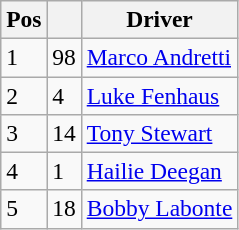<table class="wikitable" style="font-size:98%">
<tr>
<th>Pos</th>
<th></th>
<th>Driver</th>
</tr>
<tr>
<td>1</td>
<td>98</td>
<td><a href='#'>Marco Andretti</a></td>
</tr>
<tr>
<td>2</td>
<td>4</td>
<td><a href='#'>Luke Fenhaus</a></td>
</tr>
<tr>
<td>3</td>
<td>14</td>
<td><a href='#'>Tony Stewart</a></td>
</tr>
<tr>
<td>4</td>
<td>1</td>
<td><a href='#'>Hailie Deegan</a></td>
</tr>
<tr>
<td>5</td>
<td>18</td>
<td><a href='#'>Bobby Labonte</a></td>
</tr>
</table>
